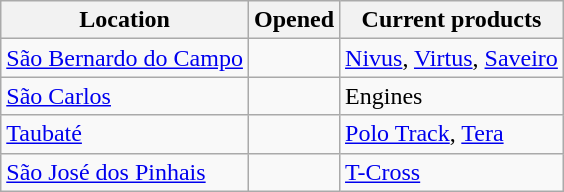<table class="wikitable">
<tr>
<th>Location</th>
<th>Opened</th>
<th>Current products</th>
</tr>
<tr>
<td><a href='#'>São Bernardo do Campo</a></td>
<td></td>
<td><a href='#'>Nivus</a>, <a href='#'>Virtus</a>, <a href='#'>Saveiro</a></td>
</tr>
<tr>
<td><a href='#'>São Carlos</a></td>
<td></td>
<td>Engines</td>
</tr>
<tr>
<td><a href='#'>Taubaté</a></td>
<td></td>
<td><a href='#'>Polo Track</a>, <a href='#'>Tera</a></td>
</tr>
<tr>
<td><a href='#'>São José dos Pinhais</a></td>
<td></td>
<td><a href='#'>T-Cross</a></td>
</tr>
</table>
